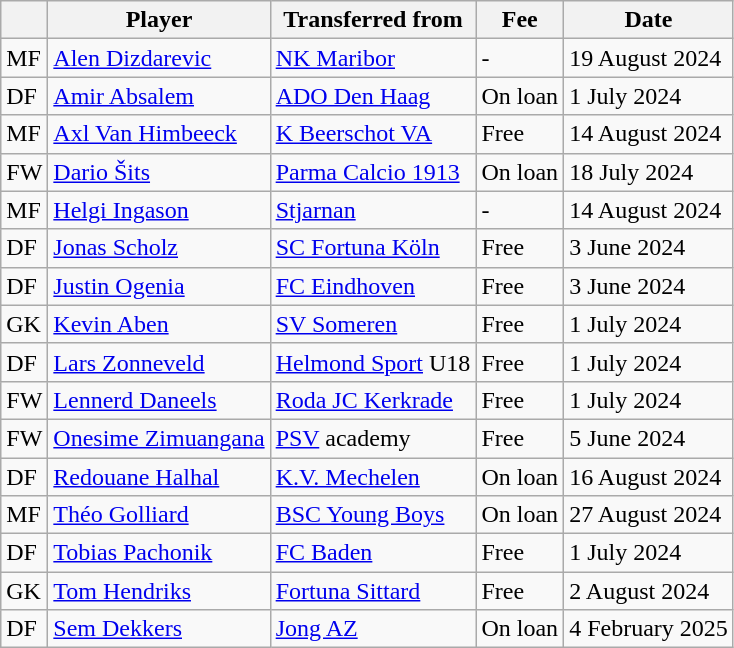<table class="wikitable plainrowheaders sortable">
<tr>
<th></th>
<th scope="col">Player</th>
<th>Transferred from</th>
<th>Fee</th>
<th scope="col">Date</th>
</tr>
<tr>
<td>MF</td>
<td> <a href='#'>Alen Dizdarevic</a></td>
<td> <a href='#'>NK Maribor</a></td>
<td>-</td>
<td>19 August 2024</td>
</tr>
<tr>
<td>DF</td>
<td> <a href='#'>Amir Absalem</a></td>
<td> <a href='#'>ADO Den Haag</a></td>
<td>On loan</td>
<td>1 July 2024</td>
</tr>
<tr>
<td>MF</td>
<td> <a href='#'>Axl Van Himbeeck</a></td>
<td> <a href='#'>K Beerschot VA</a></td>
<td>Free</td>
<td>14 August 2024</td>
</tr>
<tr>
<td>FW</td>
<td> <a href='#'>Dario Šits</a></td>
<td> <a href='#'>Parma Calcio 1913</a></td>
<td>On loan</td>
<td>18 July 2024</td>
</tr>
<tr>
<td>MF</td>
<td> <a href='#'>Helgi Ingason</a></td>
<td> <a href='#'>Stjarnan</a></td>
<td>-</td>
<td>14 August 2024</td>
</tr>
<tr>
<td>DF</td>
<td> <a href='#'>Jonas Scholz</a></td>
<td> <a href='#'>SC Fortuna Köln</a></td>
<td>Free</td>
<td>3 June 2024</td>
</tr>
<tr>
<td>DF</td>
<td> <a href='#'>Justin Ogenia</a></td>
<td> <a href='#'>FC Eindhoven</a></td>
<td>Free</td>
<td>3 June 2024</td>
</tr>
<tr>
<td>GK</td>
<td> <a href='#'>Kevin Aben</a></td>
<td> <a href='#'>SV Someren</a></td>
<td>Free</td>
<td>1 July 2024</td>
</tr>
<tr>
<td>DF</td>
<td> <a href='#'>Lars Zonneveld</a></td>
<td> <a href='#'>Helmond Sport</a> U18</td>
<td>Free</td>
<td>1 July 2024</td>
</tr>
<tr>
<td>FW</td>
<td> <a href='#'>Lennerd Daneels</a></td>
<td> <a href='#'>Roda JC Kerkrade</a></td>
<td>Free</td>
<td>1 July 2024</td>
</tr>
<tr>
<td>FW</td>
<td> <a href='#'>Onesime Zimuangana</a></td>
<td> <a href='#'>PSV</a> academy</td>
<td>Free</td>
<td>5 June 2024</td>
</tr>
<tr>
<td>DF</td>
<td> <a href='#'>Redouane Halhal</a></td>
<td> <a href='#'>K.V. Mechelen</a></td>
<td>On loan</td>
<td>16 August 2024</td>
</tr>
<tr>
<td>MF</td>
<td> <a href='#'>Théo Golliard</a></td>
<td> <a href='#'>BSC Young Boys</a></td>
<td>On loan</td>
<td>27 August 2024</td>
</tr>
<tr>
<td>DF</td>
<td> <a href='#'>Tobias Pachonik</a></td>
<td> <a href='#'>FC Baden</a></td>
<td>Free</td>
<td>1 July 2024</td>
</tr>
<tr>
<td>GK</td>
<td> <a href='#'>Tom Hendriks</a></td>
<td> <a href='#'>Fortuna Sittard</a></td>
<td>Free</td>
<td>2 August 2024</td>
</tr>
<tr>
<td>DF</td>
<td> <a href='#'>Sem Dekkers</a></td>
<td> <a href='#'>Jong AZ</a></td>
<td>On loan</td>
<td>4 February 2025</td>
</tr>
</table>
